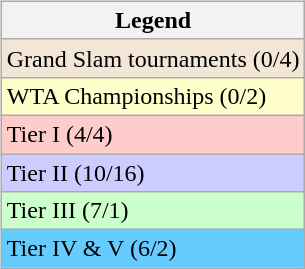<table width=43%>
<tr>
<td valign=top width=33% align=left><br><table class="wikitable sortable mw-collapsible mw-collapsed">
<tr>
<th>Legend</th>
</tr>
<tr>
<td bgcolor="#f3e6d7">Grand Slam tournaments (0/4)</td>
</tr>
<tr>
<td bgcolor="#ffffcc">WTA Championships (0/2)</td>
</tr>
<tr>
<td bgcolor="#ffcccc">Tier I (4/4)</td>
</tr>
<tr>
<td bgcolor="#ccccff">Tier II (10/16)</td>
</tr>
<tr>
<td bgcolor="#CCFFCC">Tier III (7/1)</td>
</tr>
<tr>
<td bgcolor="#66CCFF">Tier IV & V (6/2)</td>
</tr>
</table>
</td>
</tr>
</table>
